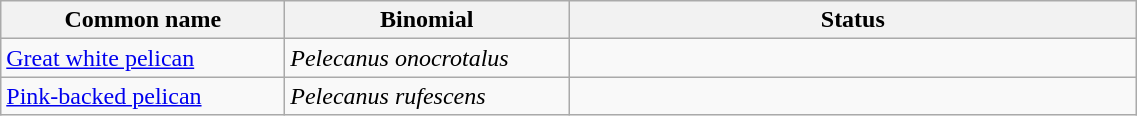<table width=60% class="wikitable">
<tr>
<th width=25%>Common name</th>
<th width=25%>Binomial</th>
<th width=50%>Status</th>
</tr>
<tr>
<td><a href='#'>Great white pelican</a></td>
<td><em>Pelecanus onocrotalus</em></td>
<td></td>
</tr>
<tr>
<td><a href='#'>Pink-backed pelican</a></td>
<td><em>Pelecanus rufescens</em></td>
<td></td>
</tr>
</table>
